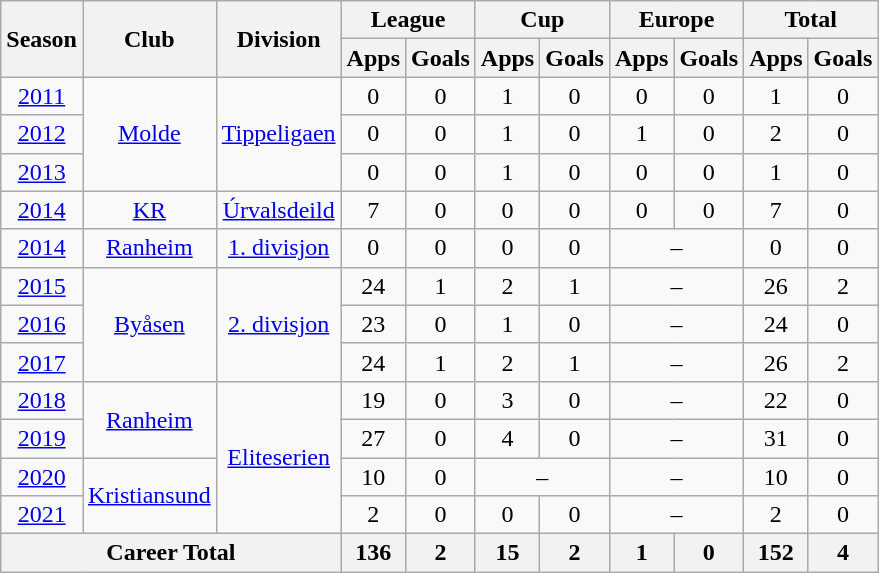<table class="wikitable" style="text-align: center;">
<tr>
<th rowspan="2">Season</th>
<th rowspan="2">Club</th>
<th rowspan="2">Division</th>
<th colspan="2">League</th>
<th colspan="2">Cup</th>
<th colspan="2">Europe</th>
<th colspan="2">Total</th>
</tr>
<tr>
<th>Apps</th>
<th>Goals</th>
<th>Apps</th>
<th>Goals</th>
<th>Apps</th>
<th>Goals</th>
<th>Apps</th>
<th>Goals</th>
</tr>
<tr>
<td><a href='#'>2011</a></td>
<td rowspan="3"><a href='#'>Molde</a></td>
<td rowspan="3"><a href='#'>Tippeligaen</a></td>
<td>0</td>
<td>0</td>
<td>1</td>
<td>0</td>
<td>0</td>
<td>0</td>
<td>1</td>
<td>0</td>
</tr>
<tr>
<td><a href='#'>2012</a></td>
<td>0</td>
<td>0</td>
<td>1</td>
<td>0</td>
<td>1</td>
<td>0</td>
<td>2</td>
<td>0</td>
</tr>
<tr>
<td><a href='#'>2013</a></td>
<td>0</td>
<td>0</td>
<td>1</td>
<td>0</td>
<td>0</td>
<td>0</td>
<td>1</td>
<td>0</td>
</tr>
<tr>
<td><a href='#'>2014</a></td>
<td rowspan="1"><a href='#'>KR</a></td>
<td rowspan="1"><a href='#'>Úrvalsdeild</a></td>
<td>7</td>
<td>0</td>
<td>0</td>
<td>0</td>
<td>0</td>
<td>0</td>
<td>7</td>
<td>0</td>
</tr>
<tr>
<td><a href='#'>2014</a></td>
<td rowspan="1"><a href='#'>Ranheim</a></td>
<td rowspan="1"><a href='#'>1. divisjon</a></td>
<td>0</td>
<td>0</td>
<td>0</td>
<td>0</td>
<td colspan=2>–</td>
<td>0</td>
<td>0</td>
</tr>
<tr>
<td><a href='#'>2015</a></td>
<td rowspan="3"><a href='#'>Byåsen</a></td>
<td rowspan="3"><a href='#'>2. divisjon</a></td>
<td>24</td>
<td>1</td>
<td>2</td>
<td>1</td>
<td colspan=2>–</td>
<td>26</td>
<td>2</td>
</tr>
<tr>
<td><a href='#'>2016</a></td>
<td>23</td>
<td>0</td>
<td>1</td>
<td>0</td>
<td colspan=2>–</td>
<td>24</td>
<td>0</td>
</tr>
<tr>
<td><a href='#'>2017</a></td>
<td>24</td>
<td>1</td>
<td>2</td>
<td>1</td>
<td colspan=2>–</td>
<td>26</td>
<td>2</td>
</tr>
<tr>
<td><a href='#'>2018</a></td>
<td rowspan="2"><a href='#'>Ranheim</a></td>
<td rowspan="4"><a href='#'>Eliteserien</a></td>
<td>19</td>
<td>0</td>
<td>3</td>
<td>0</td>
<td colspan=2>–</td>
<td>22</td>
<td>0</td>
</tr>
<tr>
<td><a href='#'>2019</a></td>
<td>27</td>
<td>0</td>
<td>4</td>
<td>0</td>
<td colspan=2>–</td>
<td>31</td>
<td>0</td>
</tr>
<tr>
<td><a href='#'>2020</a></td>
<td rowspan="2"><a href='#'>Kristiansund</a></td>
<td>10</td>
<td>0</td>
<td colspan=2>–</td>
<td colspan=2>–</td>
<td>10</td>
<td>0</td>
</tr>
<tr>
<td><a href='#'>2021</a></td>
<td>2</td>
<td>0</td>
<td>0</td>
<td>0</td>
<td colspan=2>–</td>
<td>2</td>
<td>0</td>
</tr>
<tr>
<th colspan="3">Career Total</th>
<th>136</th>
<th>2</th>
<th>15</th>
<th>2</th>
<th>1</th>
<th>0</th>
<th>152</th>
<th>4</th>
</tr>
</table>
